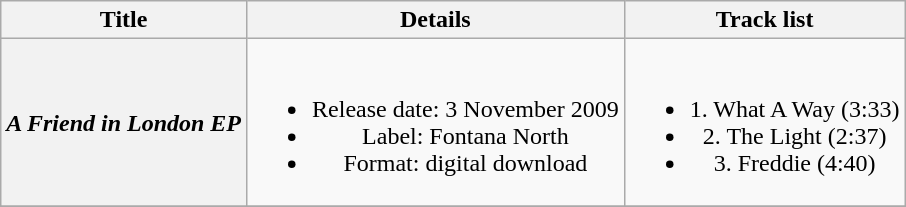<table class="wikitable plainrowheaders" style="text-align:center;">
<tr>
<th scope="col">Title</th>
<th scope="col">Details</th>
<th scope="col">Track list</th>
</tr>
<tr>
<th scope="row"><strong><em>A Friend in London EP</em></strong></th>
<td><br><ul><li>Release date: 3 November 2009</li><li>Label: Fontana North</li><li>Format: digital download</li></ul></td>
<td><br><ul><li>1. What A Way (3:33)</li><li>2. The Light (2:37)</li><li>3. Freddie (4:40)</li></ul></td>
</tr>
<tr>
</tr>
</table>
